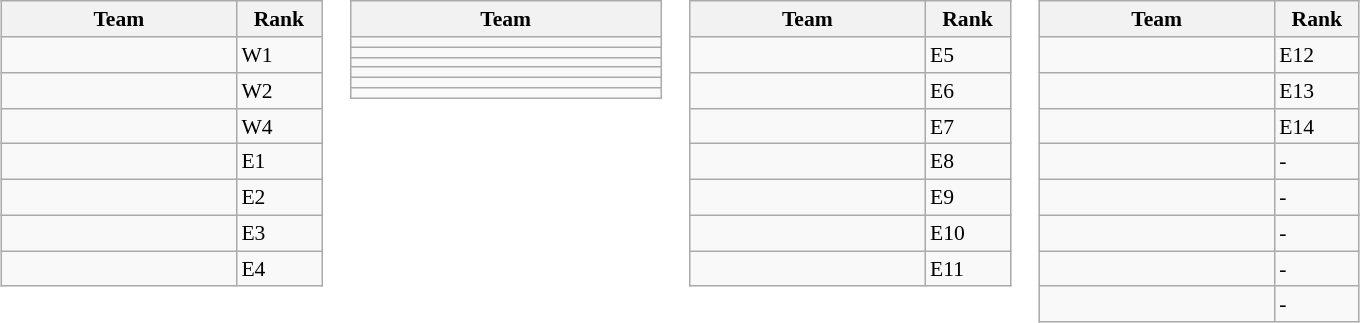<table>
<tr valign="top" style="font-size:90%;">
<td><br><table class="wikitable">
<tr>
<th width="150">Team</th>
<th width="50">Rank</th>
</tr>
<tr>
<td></td>
<td>W1</td>
</tr>
<tr>
<td></td>
<td>W2</td>
</tr>
<tr>
<td></td>
<td>W4</td>
</tr>
<tr>
<td></td>
<td>E1</td>
</tr>
<tr>
<td></td>
<td>E2</td>
</tr>
<tr>
<td></td>
<td>E3</td>
</tr>
<tr>
<td></td>
<td>E4</td>
</tr>
</table>
</td>
<td><br><table class="wikitable">
<tr>
<th width="200">Team</th>
</tr>
<tr>
<td></td>
</tr>
<tr>
<td></td>
</tr>
<tr>
<td></td>
</tr>
<tr>
<td></td>
</tr>
<tr>
<td></td>
</tr>
<tr>
<td></td>
</tr>
</table>
</td>
<td><br><table class="wikitable">
<tr>
<th width="150">Team</th>
<th width="50">Rank</th>
</tr>
<tr>
<td></td>
<td>E5</td>
</tr>
<tr>
<td></td>
<td>E6</td>
</tr>
<tr>
<td></td>
<td>E7</td>
</tr>
<tr>
<td></td>
<td>E8</td>
</tr>
<tr>
<td></td>
<td>E9</td>
</tr>
<tr>
<td></td>
<td>E10</td>
</tr>
<tr>
<td></td>
<td>E11</td>
</tr>
</table>
</td>
<td><br><table class="wikitable">
<tr>
<th width="150">Team</th>
<th width="50">Rank</th>
</tr>
<tr>
<td></td>
<td>E12</td>
</tr>
<tr>
<td></td>
<td>E13</td>
</tr>
<tr>
<td></td>
<td>E14</td>
</tr>
<tr>
<td></td>
<td>-</td>
</tr>
<tr>
<td></td>
<td>-</td>
</tr>
<tr>
<td></td>
<td>-</td>
</tr>
<tr>
<td></td>
<td>-</td>
</tr>
<tr>
<td></td>
<td>-</td>
</tr>
</table>
</td>
</tr>
</table>
